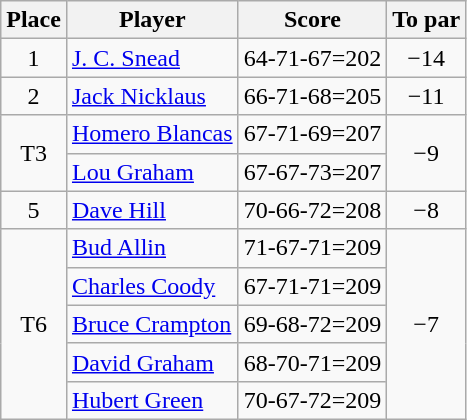<table class="wikitable">
<tr>
<th>Place</th>
<th>Player</th>
<th>Score</th>
<th>To par</th>
</tr>
<tr>
<td align=center>1</td>
<td> <a href='#'>J. C. Snead</a></td>
<td align=center>64-71-67=202</td>
<td align=center>−14</td>
</tr>
<tr>
<td align=center>2</td>
<td> <a href='#'>Jack Nicklaus</a></td>
<td align=center>66-71-68=205</td>
<td align=center>−11</td>
</tr>
<tr>
<td rowspan=2 align=center>T3</td>
<td> <a href='#'>Homero Blancas</a></td>
<td align=center>67-71-69=207</td>
<td rowspan=2 align=center>−9</td>
</tr>
<tr>
<td> <a href='#'>Lou Graham</a></td>
<td align=center>67-67-73=207</td>
</tr>
<tr>
<td align=center>5</td>
<td> <a href='#'>Dave Hill</a></td>
<td align=center>70-66-72=208</td>
<td align=center>−8</td>
</tr>
<tr>
<td rowspan=5 align=center>T6</td>
<td> <a href='#'>Bud Allin</a></td>
<td align=center>71-67-71=209</td>
<td rowspan=5 align=center>−7</td>
</tr>
<tr>
<td> <a href='#'>Charles Coody</a></td>
<td align=center>67-71-71=209</td>
</tr>
<tr>
<td> <a href='#'>Bruce Crampton</a></td>
<td align=center>69-68-72=209</td>
</tr>
<tr>
<td> <a href='#'>David Graham</a></td>
<td align=center>68-70-71=209</td>
</tr>
<tr>
<td> <a href='#'>Hubert Green</a></td>
<td align=center>70-67-72=209</td>
</tr>
</table>
